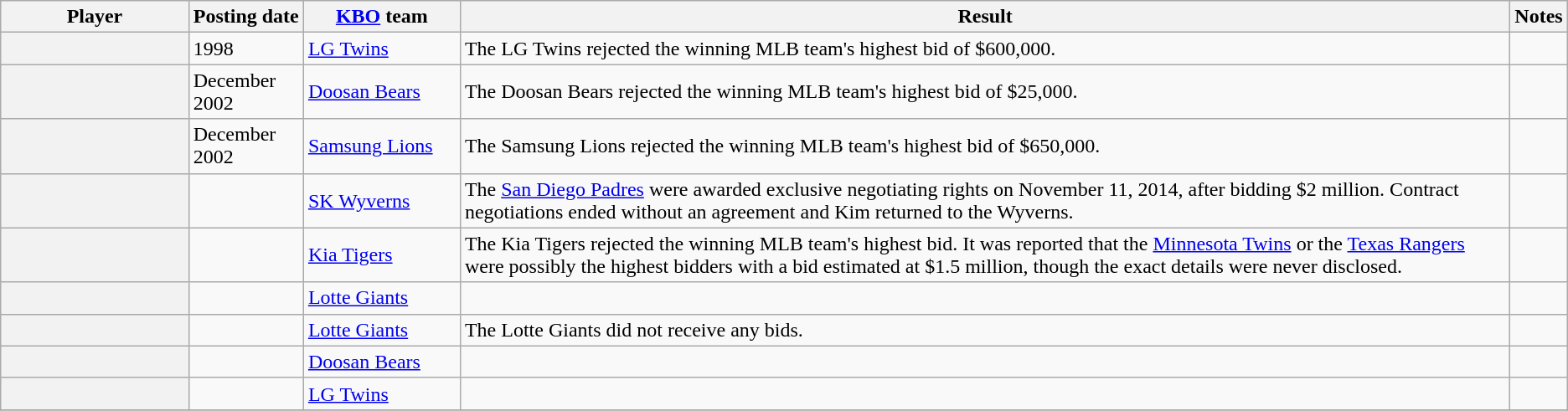<table class="wikitable sortable plainrowheaders" cellpadding="0">
<tr>
<th scope="col" width=12%>Player</th>
<th scope="col">Posting date</th>
<th scope="col" width=10%><a href='#'>KBO</a> team</th>
<th scope="col" class="unsortable">Result</th>
<th scope="col" class="unsortable">Notes</th>
</tr>
<tr>
<th scope="row"></th>
<td>1998</td>
<td><a href='#'>LG Twins</a></td>
<td>The LG Twins rejected the winning MLB team's highest bid of $600,000.</td>
<td></td>
</tr>
<tr>
<th scope="row"></th>
<td>December 2002</td>
<td><a href='#'>Doosan Bears</a></td>
<td>The Doosan Bears rejected the winning MLB team's highest bid of $25,000.</td>
<td></td>
</tr>
<tr>
<th scope="row"></th>
<td>December 2002</td>
<td><a href='#'>Samsung Lions</a></td>
<td>The Samsung Lions rejected the winning MLB team's highest bid of $650,000.</td>
<td></td>
</tr>
<tr>
<th scope="row"></th>
<td></td>
<td><a href='#'>SK Wyverns</a></td>
<td>The <a href='#'>San Diego Padres</a> were awarded exclusive negotiating rights on November 11, 2014, after bidding $2 million. Contract negotiations ended without an agreement and Kim returned to the Wyverns.</td>
<td></td>
</tr>
<tr>
<th scope="row"></th>
<td></td>
<td><a href='#'>Kia Tigers</a></td>
<td>The Kia Tigers rejected the winning MLB team's highest bid. It was reported that the <a href='#'>Minnesota Twins</a> or the <a href='#'>Texas Rangers</a> were possibly the highest bidders with a bid estimated at $1.5 million, though the exact details were never disclosed.</td>
<td></td>
</tr>
<tr>
<th scope="row"></th>
<td></td>
<td><a href='#'>Lotte Giants</a></td>
<td></td>
<td></td>
</tr>
<tr>
<th scope="row"></th>
<td></td>
<td><a href='#'>Lotte Giants</a></td>
<td>The Lotte Giants did not receive any bids.</td>
<td></td>
</tr>
<tr>
<th scope="row"></th>
<td></td>
<td><a href='#'>Doosan Bears</a></td>
<td></td>
<td></td>
</tr>
<tr>
<th scope="row"></th>
<td></td>
<td><a href='#'>LG Twins</a></td>
<td></td>
<td></td>
</tr>
<tr>
</tr>
</table>
